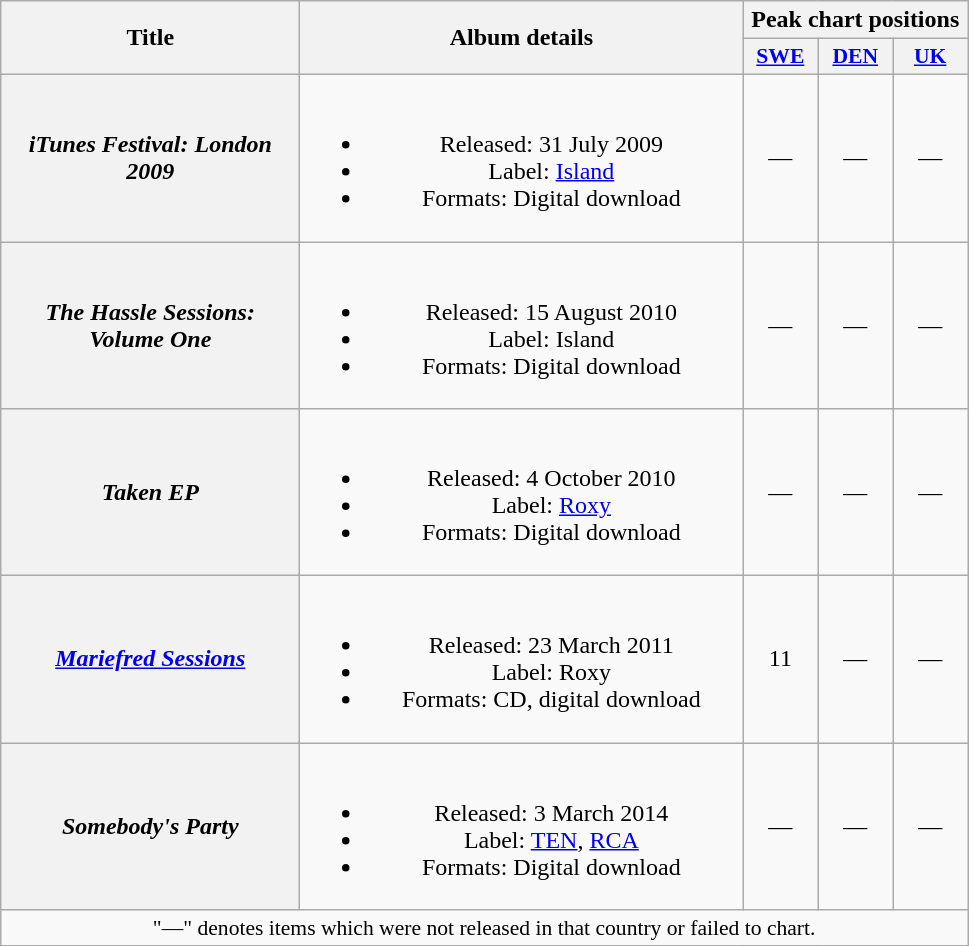<table class="wikitable plainrowheaders" style="text-align:center;" border="1">
<tr>
<th scope="col" rowspan="2" style="width:12em;">Title</th>
<th scope="col" rowspan="2" style="width:18em;">Album details</th>
<th scope="col" colspan="3">Peak chart positions</th>
</tr>
<tr>
<th scope="col" style="width:3em;font-size:90%;"><a href='#'>SWE</a><br></th>
<th scope="col" style="width:3em;font-size:90%;"><a href='#'>DEN</a><br></th>
<th scope="col" style="width:3em;font-size:90%;"><a href='#'>UK</a><br></th>
</tr>
<tr>
<th scope="row"><em>iTunes Festival: London 2009</em></th>
<td><br><ul><li>Released: 31 July 2009</li><li>Label: <a href='#'>Island</a></li><li>Formats: Digital download</li></ul></td>
<td>—</td>
<td>—</td>
<td>—</td>
</tr>
<tr>
<th scope="row"><em>The Hassle Sessions: Volume One</em></th>
<td><br><ul><li>Released: 15 August 2010</li><li>Label: Island</li><li>Formats: Digital download</li></ul></td>
<td>—</td>
<td>—</td>
<td>—</td>
</tr>
<tr>
<th scope="row"><em>Taken EP</em></th>
<td><br><ul><li>Released: 4 October 2010</li><li>Label: <a href='#'>Roxy</a></li><li>Formats: Digital download</li></ul></td>
<td>—</td>
<td>—</td>
<td>—</td>
</tr>
<tr>
<th scope="row"><em><a href='#'>Mariefred Sessions</a></em></th>
<td><br><ul><li>Released: 23 March 2011</li><li>Label: Roxy</li><li>Formats: CD, digital download</li></ul></td>
<td>11</td>
<td>—</td>
<td>—</td>
</tr>
<tr>
<th scope="row"><em>Somebody's Party</em></th>
<td><br><ul><li>Released: 3 March 2014</li><li>Label: <a href='#'>TEN</a>, <a href='#'>RCA</a></li><li>Formats: Digital download</li></ul></td>
<td>—</td>
<td>—</td>
<td>—</td>
</tr>
<tr>
<td colspan="6" style="font-size:90%;">"—" denotes items which were not released in that country or failed to chart.</td>
</tr>
</table>
